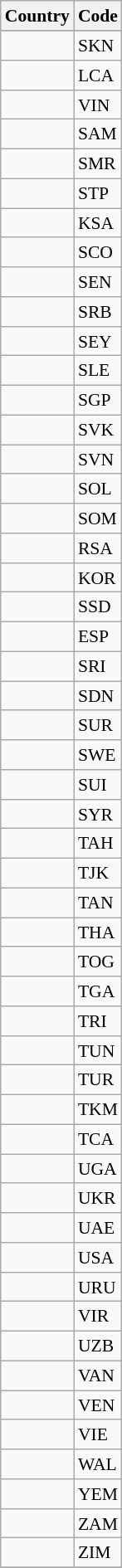<table class="wikitable" style="font-size:90%; display:inline-table;">
<tr>
<th>Country</th>
<th>Code</th>
</tr>
<tr>
</tr>
<tr>
<td></td>
<td>SKN</td>
</tr>
<tr>
<td></td>
<td>LCA</td>
</tr>
<tr>
<td></td>
<td>VIN</td>
</tr>
<tr>
<td></td>
<td>SAM</td>
</tr>
<tr>
<td></td>
<td>SMR</td>
</tr>
<tr>
<td></td>
<td>STP</td>
</tr>
<tr>
<td></td>
<td>KSA</td>
</tr>
<tr>
<td></td>
<td>SCO</td>
</tr>
<tr>
<td></td>
<td>SEN</td>
</tr>
<tr>
<td></td>
<td>SRB</td>
</tr>
<tr>
<td></td>
<td>SEY</td>
</tr>
<tr>
<td></td>
<td>SLE</td>
</tr>
<tr>
<td></td>
<td>SGP</td>
</tr>
<tr>
<td></td>
<td>SVK</td>
</tr>
<tr>
<td></td>
<td>SVN</td>
</tr>
<tr>
<td></td>
<td>SOL</td>
</tr>
<tr>
<td></td>
<td>SOM</td>
</tr>
<tr>
<td></td>
<td>RSA</td>
</tr>
<tr>
<td></td>
<td>KOR</td>
</tr>
<tr>
<td></td>
<td>SSD</td>
</tr>
<tr>
<td></td>
<td>ESP</td>
</tr>
<tr>
<td></td>
<td>SRI</td>
</tr>
<tr>
<td></td>
<td>SDN</td>
</tr>
<tr>
<td></td>
<td>SUR</td>
</tr>
<tr>
<td></td>
<td>SWE</td>
</tr>
<tr>
<td></td>
<td>SUI</td>
</tr>
<tr>
<td></td>
<td>SYR</td>
</tr>
<tr>
<td></td>
<td>TAH</td>
</tr>
<tr>
<td></td>
<td>TJK</td>
</tr>
<tr>
<td></td>
<td>TAN</td>
</tr>
<tr>
<td></td>
<td>THA</td>
</tr>
<tr>
<td></td>
<td>TOG</td>
</tr>
<tr>
<td></td>
<td>TGA</td>
</tr>
<tr>
<td></td>
<td>TRI</td>
</tr>
<tr>
<td></td>
<td>TUN</td>
</tr>
<tr>
<td></td>
<td>TUR</td>
</tr>
<tr>
<td></td>
<td>TKM</td>
</tr>
<tr>
<td></td>
<td>TCA</td>
</tr>
<tr>
<td></td>
<td>UGA</td>
</tr>
<tr>
<td></td>
<td>UKR</td>
</tr>
<tr>
<td></td>
<td>UAE</td>
</tr>
<tr>
<td></td>
<td>USA</td>
</tr>
<tr>
<td></td>
<td>URU</td>
</tr>
<tr>
<td></td>
<td>VIR</td>
</tr>
<tr>
<td></td>
<td>UZB</td>
</tr>
<tr>
<td></td>
<td>VAN</td>
</tr>
<tr>
<td></td>
<td>VEN</td>
</tr>
<tr>
<td></td>
<td>VIE</td>
</tr>
<tr>
<td></td>
<td>WAL</td>
</tr>
<tr>
<td></td>
<td>YEM</td>
</tr>
<tr>
<td></td>
<td>ZAM</td>
</tr>
<tr>
<td></td>
<td>ZIM</td>
</tr>
<tr>
</tr>
</table>
